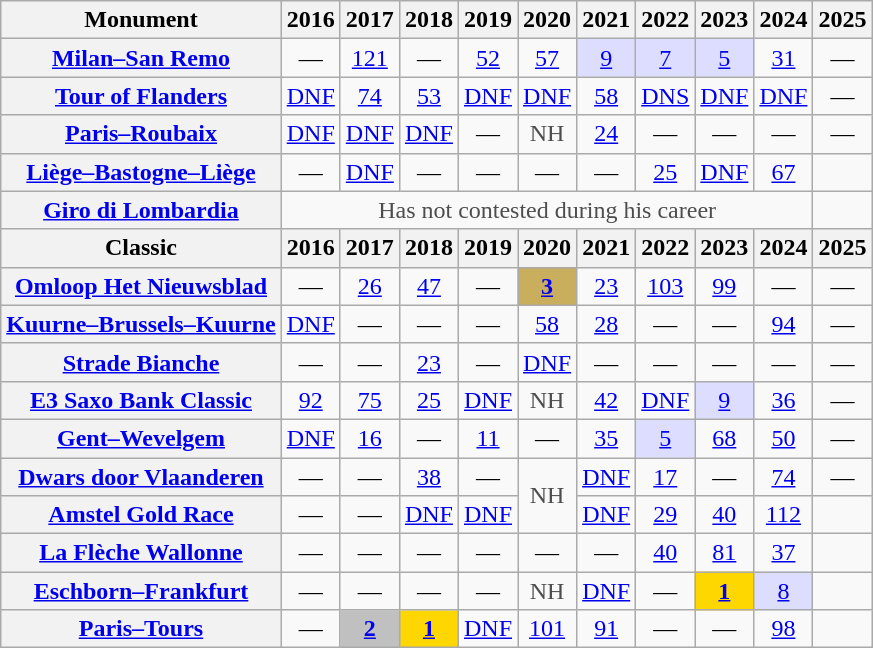<table class="wikitable plainrowheaders">
<tr>
<th>Monument</th>
<th scope="col">2016</th>
<th scope="col">2017</th>
<th scope="col">2018</th>
<th scope="col">2019</th>
<th scope="col">2020</th>
<th scope="col">2021</th>
<th scope="col">2022</th>
<th scope="col">2023</th>
<th scope="col">2024</th>
<th scope="col">2025</th>
</tr>
<tr style="text-align:center;">
<th scope="row"><a href='#'>Milan–San Remo</a></th>
<td>—</td>
<td><a href='#'>121</a></td>
<td>—</td>
<td><a href='#'>52</a></td>
<td><a href='#'>57</a></td>
<td style="background:#ddf;"><a href='#'>9</a></td>
<td style="background:#ddf;"><a href='#'>7</a></td>
<td style="background:#ddf;"><a href='#'>5</a></td>
<td><a href='#'>31</a></td>
<td>—</td>
</tr>
<tr style="text-align:center;">
<th scope="row"><a href='#'>Tour of Flanders</a></th>
<td><a href='#'>DNF</a></td>
<td><a href='#'>74</a></td>
<td><a href='#'>53</a></td>
<td><a href='#'>DNF</a></td>
<td><a href='#'>DNF</a></td>
<td><a href='#'>58</a></td>
<td><a href='#'>DNS</a></td>
<td><a href='#'>DNF</a></td>
<td><a href='#'>DNF</a></td>
<td>—</td>
</tr>
<tr style="text-align:center;">
<th scope="row"><a href='#'>Paris–Roubaix</a></th>
<td><a href='#'>DNF</a></td>
<td><a href='#'>DNF</a></td>
<td><a href='#'>DNF</a></td>
<td>—</td>
<td style="color:#4d4d4d;">NH</td>
<td><a href='#'>24</a></td>
<td>—</td>
<td>—</td>
<td>—</td>
<td>—</td>
</tr>
<tr style="text-align:center;">
<th scope="row"><a href='#'>Liège–Bastogne–Liège</a></th>
<td>—</td>
<td><a href='#'>DNF</a></td>
<td>—</td>
<td>—</td>
<td>—</td>
<td>—</td>
<td><a href='#'>25</a></td>
<td><a href='#'>DNF</a></td>
<td><a href='#'>67</a></td>
<td></td>
</tr>
<tr style="text-align:center;">
<th scope="row"><a href='#'>Giro di Lombardia</a></th>
<td style="color:#4d4d4d;" colspan=9>Has not contested during his career</td>
</tr>
<tr>
<th>Classic</th>
<th scope="col">2016</th>
<th scope="col">2017</th>
<th scope="col">2018</th>
<th scope="col">2019</th>
<th scope="col">2020</th>
<th scope="col">2021</th>
<th scope="col">2022</th>
<th scope="col">2023</th>
<th scope="col">2024</th>
<th scope="col">2025</th>
</tr>
<tr style="text-align:center;">
<th scope="row"><a href='#'>Omloop Het Nieuwsblad</a></th>
<td>—</td>
<td><a href='#'>26</a></td>
<td><a href='#'>47</a></td>
<td>—</td>
<td style="background:#C9AE5D;"><a href='#'><strong>3</strong></a></td>
<td><a href='#'>23</a></td>
<td><a href='#'>103</a></td>
<td><a href='#'>99</a></td>
<td>—</td>
<td>—</td>
</tr>
<tr style="text-align:center;">
<th scope="row"><a href='#'>Kuurne–Brussels–Kuurne</a></th>
<td><a href='#'>DNF</a></td>
<td>—</td>
<td>—</td>
<td>—</td>
<td><a href='#'>58</a></td>
<td><a href='#'>28</a></td>
<td>—</td>
<td>—</td>
<td><a href='#'>94</a></td>
<td>—</td>
</tr>
<tr style="text-align:center;">
<th scope="row"><a href='#'>Strade Bianche</a></th>
<td>—</td>
<td>—</td>
<td><a href='#'>23</a></td>
<td>—</td>
<td><a href='#'>DNF</a></td>
<td>—</td>
<td>—</td>
<td>—</td>
<td>—</td>
<td>—</td>
</tr>
<tr style="text-align:center;">
<th scope="row"><a href='#'>E3 Saxo Bank Classic</a></th>
<td><a href='#'>92</a></td>
<td><a href='#'>75</a></td>
<td><a href='#'>25</a></td>
<td><a href='#'>DNF</a></td>
<td style="color:#4d4d4d;">NH</td>
<td><a href='#'>42</a></td>
<td><a href='#'>DNF</a></td>
<td style="background:#ddf;"><a href='#'>9</a></td>
<td><a href='#'>36</a></td>
<td>—</td>
</tr>
<tr style="text-align:center;">
<th scope="row"><a href='#'>Gent–Wevelgem</a></th>
<td><a href='#'>DNF</a></td>
<td><a href='#'>16</a></td>
<td>—</td>
<td><a href='#'>11</a></td>
<td>—</td>
<td><a href='#'>35</a></td>
<td style="background:#ddf;"><a href='#'>5</a></td>
<td><a href='#'>68</a></td>
<td><a href='#'>50</a></td>
<td>—</td>
</tr>
<tr style="text-align:center;">
<th scope="row"><a href='#'>Dwars door Vlaanderen</a></th>
<td>—</td>
<td>—</td>
<td><a href='#'>38</a></td>
<td>—</td>
<td style="color:#4d4d4d;" rowspan=2>NH</td>
<td><a href='#'>DNF</a></td>
<td><a href='#'>17</a></td>
<td>—</td>
<td><a href='#'>74</a></td>
<td>—</td>
</tr>
<tr style="text-align:center;">
<th scope="row"><a href='#'>Amstel Gold Race</a></th>
<td>—</td>
<td>—</td>
<td><a href='#'>DNF</a></td>
<td><a href='#'>DNF</a></td>
<td><a href='#'>DNF</a></td>
<td><a href='#'>29</a></td>
<td><a href='#'>40</a></td>
<td><a href='#'>112</a></td>
<td></td>
</tr>
<tr style="text-align:center;">
<th scope="row"><a href='#'>La Flèche Wallonne</a></th>
<td>—</td>
<td>—</td>
<td>—</td>
<td>—</td>
<td>—</td>
<td>—</td>
<td><a href='#'>40</a></td>
<td><a href='#'>81</a></td>
<td><a href='#'>37</a></td>
<td></td>
</tr>
<tr style="text-align:center;">
<th scope="row"><a href='#'>Eschborn–Frankfurt</a></th>
<td>—</td>
<td>—</td>
<td>—</td>
<td>—</td>
<td style="color:#4d4d4d;">NH</td>
<td><a href='#'>DNF</a></td>
<td>—</td>
<td style="background:gold;"><a href='#'><strong>1</strong></a></td>
<td style="background:#ddf;"><a href='#'>8</a></td>
<td></td>
</tr>
<tr style="text-align:center;">
<th scope="row"><a href='#'>Paris–Tours</a></th>
<td>—</td>
<td style="background:#C0C0C0;"><a href='#'><strong>2</strong></a></td>
<td style="background:gold;"><a href='#'><strong>1</strong></a></td>
<td><a href='#'>DNF</a></td>
<td><a href='#'>101</a></td>
<td><a href='#'>91</a></td>
<td>—</td>
<td>—</td>
<td><a href='#'>98</a></td>
<td></td>
</tr>
</table>
